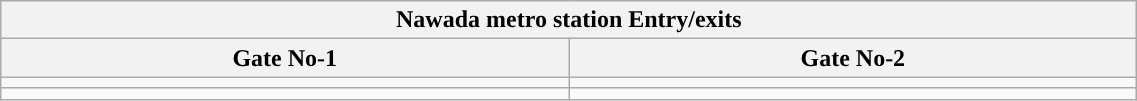<table class="wikitable" style="text-align: center;" width="60%">
<tr>
<th align="center" colspan="5" style="background:#"><span>Nawada metro station Entry/exits</span></th>
</tr>
<tr>
<th style="width:30%;">Gate No-1</th>
<th style="width:30%;">Gate No-2</th>
</tr>
<tr>
<td></td>
<td></td>
</tr>
<tr>
<td></td>
<td></td>
</tr>
</table>
